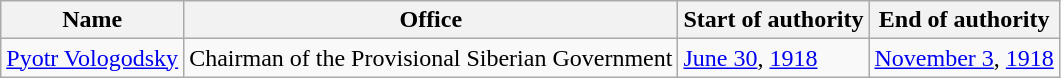<table class="wikitable">
<tr>
<th>Name</th>
<th>Office</th>
<th>Start of authority</th>
<th>End of authority</th>
</tr>
<tr>
<td><a href='#'>Pyotr Vologodsky</a></td>
<td>Chairman of the Provisional Siberian Government</td>
<td><a href='#'>June 30</a>, <a href='#'>1918</a></td>
<td><a href='#'>November 3</a>, <a href='#'>1918</a></td>
</tr>
</table>
